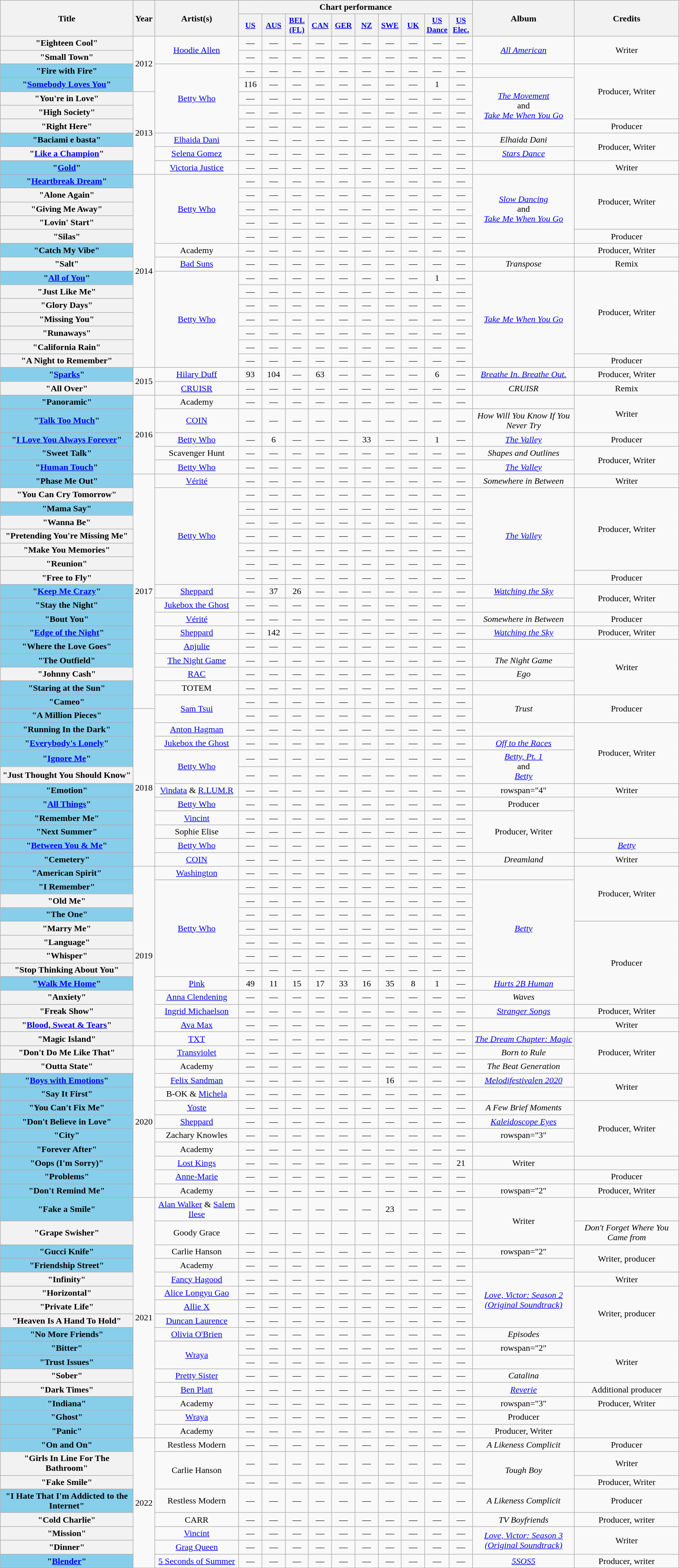<table class="wikitable plainrowheaders" style="text-align:center;">
<tr>
<th scope="col" rowspan="2">Title</th>
<th scope="col" rowspan="2">Year</th>
<th scope="col" rowspan="2">Artist(s)</th>
<th scope="col" colspan="10">Chart performance</th>
<th scope="col" style="width:180px;" rowspan="2">Album</th>
<th scope="col" rowspan="2">Credits</th>
</tr>
<tr>
<th scope="col" style="width:2.5em; font-size:90%;"><a href='#'>US</a></th>
<th scope="col" style="width:2.5em; font-size:90%;"><a href='#'>AUS</a></th>
<th scope="col" style="width:2.5em; font-size:90%;"><a href='#'>BEL<br>(FL)</a></th>
<th scope="col" style="width:2.5em; font-size:90%;"><a href='#'>CAN</a></th>
<th scope="col" style="width:2.5em; font-size:90%;"><a href='#'>GER</a></th>
<th scope="col" style="width:2.5em; font-size:90%;"><a href='#'>NZ</a></th>
<th scope="col" style="width:2.5em; font-size:90%;"><a href='#'>SWE</a></th>
<th scope="col" style="width:2.5em; font-size:90%;"><a href='#'>UK</a></th>
<th scope="col" style="width:2.5em; font-size:90%;"><a href='#'>US<br>Dance</a></th>
<th scope="col" style="width:2.5em; font-size:90%;"><a href='#'>US<br>Elec.</a></th>
</tr>
<tr>
<th scope="row">"Eighteen Cool"</th>
<td rowspan="4">2012</td>
<td rowspan="2"><a href='#'>Hoodie Allen</a></td>
<td>—</td>
<td>—</td>
<td>—</td>
<td>—</td>
<td>—</td>
<td>—</td>
<td>—</td>
<td>—</td>
<td>—</td>
<td>—</td>
<td rowspan="2"><em><a href='#'>All American</a></em></td>
<td rowspan="2">Writer</td>
</tr>
<tr>
<th scope="row">"Small Town"</th>
<td>—</td>
<td>—</td>
<td>—</td>
<td>—</td>
<td>—</td>
<td>—</td>
<td>—</td>
<td>—</td>
<td>—</td>
<td>—</td>
</tr>
<tr>
<th scope="row" style="background:#87CEEB">"Fire with Fire"</th>
<td rowspan="5"><a href='#'>Betty Who</a></td>
<td>—</td>
<td>—</td>
<td>—</td>
<td>—</td>
<td>—</td>
<td>—</td>
<td>—</td>
<td>—</td>
<td>—</td>
<td>—</td>
<td></td>
<td rowspan="4">Producer, Writer</td>
</tr>
<tr>
<th scope="row" style="background:#87CEEB">"<a href='#'>Somebody Loves You</a>"</th>
<td>116</td>
<td>—</td>
<td>—</td>
<td>—</td>
<td>—</td>
<td>—</td>
<td>—</td>
<td>—</td>
<td>1</td>
<td>—</td>
<td rowspan="4"><em><a href='#'>The Movement</a></em><br>and<br> <em><a href='#'>Take Me When You Go</a></em></td>
</tr>
<tr>
<th scope="row">"You're in Love"</th>
<td rowspan="6">2013</td>
<td>—</td>
<td>—</td>
<td>—</td>
<td>—</td>
<td>—</td>
<td>—</td>
<td>—</td>
<td>—</td>
<td>—</td>
<td>—</td>
</tr>
<tr>
<th scope="row">"High Society"</th>
<td>—</td>
<td>—</td>
<td>—</td>
<td>—</td>
<td>—</td>
<td>—</td>
<td>—</td>
<td>—</td>
<td>—</td>
<td>—</td>
</tr>
<tr>
<th scope="row">"Right Here"</th>
<td>—</td>
<td>—</td>
<td>—</td>
<td>—</td>
<td>—</td>
<td>—</td>
<td>—</td>
<td>—</td>
<td>—</td>
<td>—</td>
<td>Producer</td>
</tr>
<tr>
<th scope="row" style="background:#87CEEB">"Baciami e basta"</th>
<td><a href='#'>Elhaida Dani</a></td>
<td>—</td>
<td>—</td>
<td>—</td>
<td>—</td>
<td>—</td>
<td>—</td>
<td>—</td>
<td>—</td>
<td>—</td>
<td>—</td>
<td><em>Elhaida Dani</em></td>
<td rowspan="2">Producer, Writer</td>
</tr>
<tr>
<th scope="row">"<a href='#'>Like a Champion</a>"</th>
<td><a href='#'>Selena Gomez</a></td>
<td>—</td>
<td>—</td>
<td>—</td>
<td>—</td>
<td>—</td>
<td>—</td>
<td>—</td>
<td>—</td>
<td>—</td>
<td>—</td>
<td><em><a href='#'>Stars Dance</a></em></td>
</tr>
<tr>
<th scope="row" style="background:#87CEEB">"<a href='#'>Gold</a>"</th>
<td><a href='#'>Victoria Justice</a></td>
<td>—</td>
<td>—</td>
<td>—</td>
<td>—</td>
<td>—</td>
<td>—</td>
<td>—</td>
<td>—</td>
<td>—</td>
<td>—</td>
<td></td>
<td>Writer</td>
</tr>
<tr>
<th scope="row" style="background:#87CEEB">"<a href='#'>Heartbreak Dream</a>"</th>
<td rowspan="14">2014</td>
<td rowspan="5"><a href='#'>Betty Who</a></td>
<td>—</td>
<td>—</td>
<td>—</td>
<td>—</td>
<td>—</td>
<td>—</td>
<td>—</td>
<td>—</td>
<td>—</td>
<td>—</td>
<td rowspan="5"><em><a href='#'>Slow Dancing</a></em><br>and<br><em><a href='#'>Take Me When You Go</a></em></td>
<td rowspan="4">Producer, Writer</td>
</tr>
<tr>
<th scope="row">"Alone Again"</th>
<td>—</td>
<td>—</td>
<td>—</td>
<td>—</td>
<td>—</td>
<td>—</td>
<td>—</td>
<td>—</td>
<td>—</td>
<td>—</td>
</tr>
<tr>
<th scope="row">"Giving Me Away"</th>
<td>—</td>
<td>—</td>
<td>—</td>
<td>—</td>
<td>—</td>
<td>—</td>
<td>—</td>
<td>—</td>
<td>—</td>
<td>—</td>
</tr>
<tr>
<th scope="row">"Lovin' Start"</th>
<td>—</td>
<td>—</td>
<td>—</td>
<td>—</td>
<td>—</td>
<td>—</td>
<td>—</td>
<td>—</td>
<td>—</td>
<td>—</td>
</tr>
<tr>
<th scope="row">"Silas"</th>
<td>—</td>
<td>—</td>
<td>—</td>
<td>—</td>
<td>—</td>
<td>—</td>
<td>—</td>
<td>—</td>
<td>—</td>
<td>—</td>
<td>Producer</td>
</tr>
<tr>
<th scope="row" style="background:#87CEEB">"Catch My Vibe"</th>
<td>Academy</td>
<td>—</td>
<td>—</td>
<td>—</td>
<td>—</td>
<td>—</td>
<td>—</td>
<td>—</td>
<td>—</td>
<td>—</td>
<td>—</td>
<td></td>
<td>Producer, Writer</td>
</tr>
<tr>
<th scope="row">"Salt" </th>
<td><a href='#'>Bad Suns</a></td>
<td>—</td>
<td>—</td>
<td>—</td>
<td>—</td>
<td>—</td>
<td>—</td>
<td>—</td>
<td>—</td>
<td>—</td>
<td>—</td>
<td><em>Transpose</em></td>
<td>Remix</td>
</tr>
<tr>
<th scope="row" style="background:#87CEEB">"<a href='#'>All of You</a>"</th>
<td rowspan="7"><a href='#'>Betty Who</a></td>
<td>—</td>
<td>—</td>
<td>—</td>
<td>—</td>
<td>—</td>
<td>—</td>
<td>—</td>
<td>—</td>
<td>1</td>
<td>—</td>
<td rowspan="7"><em><a href='#'>Take Me When You Go</a></em></td>
<td rowspan="6">Producer, Writer</td>
</tr>
<tr>
<th scope="row">"Just Like Me"</th>
<td>—</td>
<td>—</td>
<td>—</td>
<td>—</td>
<td>—</td>
<td>—</td>
<td>—</td>
<td>—</td>
<td>—</td>
<td>—</td>
</tr>
<tr>
<th scope="row">"Glory Days"</th>
<td>—</td>
<td>—</td>
<td>—</td>
<td>—</td>
<td>—</td>
<td>—</td>
<td>—</td>
<td>—</td>
<td>—</td>
<td>—</td>
</tr>
<tr>
<th scope="row">"Missing You"</th>
<td>—</td>
<td>—</td>
<td>—</td>
<td>—</td>
<td>—</td>
<td>—</td>
<td>—</td>
<td>—</td>
<td>—</td>
<td>—</td>
</tr>
<tr>
<th scope="row">"Runaways"</th>
<td>—</td>
<td>—</td>
<td>—</td>
<td>—</td>
<td>—</td>
<td>—</td>
<td>—</td>
<td>—</td>
<td>—</td>
<td>—</td>
</tr>
<tr>
<th scope="row">"California Rain"</th>
<td>—</td>
<td>—</td>
<td>—</td>
<td>—</td>
<td>—</td>
<td>—</td>
<td>—</td>
<td>—</td>
<td>—</td>
<td>—</td>
</tr>
<tr>
<th scope="row">"A Night to Remember"</th>
<td>—</td>
<td>—</td>
<td>—</td>
<td>—</td>
<td>—</td>
<td>—</td>
<td>—</td>
<td>—</td>
<td>—</td>
<td>—</td>
<td rowspan="1">Producer</td>
</tr>
<tr>
<th scope="row" style="background:#87CEEB">"<a href='#'>Sparks</a>"</th>
<td rowspan="2">2015</td>
<td><a href='#'>Hilary Duff</a></td>
<td>93</td>
<td>104</td>
<td>—</td>
<td>63</td>
<td>—</td>
<td>—</td>
<td>—</td>
<td>—</td>
<td>6</td>
<td>—</td>
<td><em><a href='#'>Breathe In. Breathe Out.</a></em></td>
<td>Producer, Writer</td>
</tr>
<tr>
<th scope="row">"All Over" </th>
<td><a href='#'>CRUISR</a></td>
<td>—</td>
<td>—</td>
<td>—</td>
<td>—</td>
<td>—</td>
<td>—</td>
<td>—</td>
<td>—</td>
<td>—</td>
<td>—</td>
<td><em>CRUISR</em></td>
<td>Remix</td>
</tr>
<tr>
<th scope="row" style="background:#87CEEB">"Panoramic"<br></th>
<td rowspan="5">2016</td>
<td>Academy</td>
<td>—</td>
<td>—</td>
<td>—</td>
<td>—</td>
<td>—</td>
<td>—</td>
<td>—</td>
<td>—</td>
<td>—</td>
<td>—</td>
<td></td>
<td rowspan="2">Writer</td>
</tr>
<tr>
<th scope="row" style="background:#87CEEB">"<a href='#'>Talk Too Much</a>"</th>
<td><a href='#'>COIN</a></td>
<td>—</td>
<td>—</td>
<td>—</td>
<td>—</td>
<td>—</td>
<td>—</td>
<td>—</td>
<td>—</td>
<td>—</td>
<td>—</td>
<td><em>How Will You Know If You Never Try</em></td>
</tr>
<tr>
<th scope="row" style="background:#87CEEB">"<a href='#'>I Love You Always Forever</a>"</th>
<td rowspan="1"><a href='#'>Betty Who</a></td>
<td>—</td>
<td>6</td>
<td>—</td>
<td>—</td>
<td>—</td>
<td>33</td>
<td>—</td>
<td>—</td>
<td>1</td>
<td>—</td>
<td rowspan="1"><em><a href='#'>The Valley</a></em></td>
<td>Producer</td>
</tr>
<tr>
<th scope="row" style="background:#87CEEB">"Sweet Talk"</th>
<td>Scavenger Hunt</td>
<td>—</td>
<td>—</td>
<td>—</td>
<td>—</td>
<td>—</td>
<td>—</td>
<td>—</td>
<td>—</td>
<td>—</td>
<td>—</td>
<td><em>Shapes and Outlines</em></td>
<td rowspan="2">Producer, Writer</td>
</tr>
<tr>
<th scope="row" style="background:#87CEEB">"<a href='#'>Human Touch</a>"</th>
<td rowspan="1"><a href='#'>Betty Who</a></td>
<td>—</td>
<td>—</td>
<td>—</td>
<td>—</td>
<td>—</td>
<td>—</td>
<td>—</td>
<td>—</td>
<td>—</td>
<td>—</td>
<td rowspan="1"><em><a href='#'>The Valley</a></em></td>
</tr>
<tr>
<th scope="row" style="background:#87CEEB">"Phase Me Out"</th>
<td rowspan="17">2017</td>
<td><a href='#'>Vérité</a></td>
<td>—</td>
<td>—</td>
<td>—</td>
<td>—</td>
<td>—</td>
<td>—</td>
<td>—</td>
<td>—</td>
<td>—</td>
<td>—</td>
<td><em>Somewhere in Between</em></td>
<td rowspan="1">Writer</td>
</tr>
<tr>
<th scope="row">"You Can Cry Tomorrow"</th>
<td rowspan="7"><a href='#'>Betty Who</a></td>
<td>—</td>
<td>—</td>
<td>—</td>
<td>—</td>
<td>—</td>
<td>—</td>
<td>—</td>
<td>—</td>
<td>—</td>
<td>—</td>
<td rowspan="7"><em><a href='#'>The Valley</a></em></td>
<td rowspan="6">Producer, Writer</td>
</tr>
<tr>
<th scope="row" style="background:#87CEEB">"Mama Say"</th>
<td>—</td>
<td>—</td>
<td>—</td>
<td>—</td>
<td>—</td>
<td>—</td>
<td>—</td>
<td>—</td>
<td>—</td>
<td>—</td>
</tr>
<tr>
<th scope="row">"Wanna Be"</th>
<td>—</td>
<td>—</td>
<td>—</td>
<td>—</td>
<td>—</td>
<td>—</td>
<td>—</td>
<td>—</td>
<td>—</td>
<td>—</td>
</tr>
<tr>
<th scope="row">"Pretending You're Missing Me"</th>
<td>—</td>
<td>—</td>
<td>—</td>
<td>—</td>
<td>—</td>
<td>—</td>
<td>—</td>
<td>—</td>
<td>—</td>
<td>—</td>
</tr>
<tr>
<th scope="row">"Make You Memories"</th>
<td>—</td>
<td>—</td>
<td>—</td>
<td>—</td>
<td>—</td>
<td>—</td>
<td>—</td>
<td>—</td>
<td>—</td>
<td>—</td>
</tr>
<tr>
<th scope="row">"Reunion"</th>
<td>—</td>
<td>—</td>
<td>—</td>
<td>—</td>
<td>—</td>
<td>—</td>
<td>—</td>
<td>—</td>
<td>—</td>
<td>—</td>
</tr>
<tr>
<th scope="row">"Free to Fly" </th>
<td>—</td>
<td>—</td>
<td>—</td>
<td>—</td>
<td>—</td>
<td>—</td>
<td>—</td>
<td>—</td>
<td>—</td>
<td>—</td>
<td rowspan="1">Producer</td>
</tr>
<tr>
<th scope="row" style="background:#87CEEB">"<a href='#'>Keep Me Crazy</a>"</th>
<td rowspan="1"><a href='#'>Sheppard</a></td>
<td>—</td>
<td>37</td>
<td>26</td>
<td>—</td>
<td>—</td>
<td>—</td>
<td>—</td>
<td>—</td>
<td>—</td>
<td>—</td>
<td rowspan="1"><em><a href='#'>Watching the Sky</a></em></td>
<td rowspan="2">Producer, Writer</td>
</tr>
<tr>
<th scope="row" style="background:#87CEEB">"Stay the Night"</th>
<td><a href='#'>Jukebox the Ghost</a></td>
<td>—</td>
<td>—</td>
<td>—</td>
<td>—</td>
<td>—</td>
<td>—</td>
<td>—</td>
<td>—</td>
<td>—</td>
<td>—</td>
<td></td>
</tr>
<tr>
<th scope="row" style="background:#87CEEB">"Bout You"</th>
<td><a href='#'>Vérité</a></td>
<td>—</td>
<td>—</td>
<td>—</td>
<td>—</td>
<td>—</td>
<td>—</td>
<td>—</td>
<td>—</td>
<td>—</td>
<td>—</td>
<td><em>Somewhere in Between</em></td>
<td>Producer</td>
</tr>
<tr>
<th scope="row" style="background:#87CEEB">"<a href='#'>Edge of the Night</a>"</th>
<td rowspan="1"><a href='#'>Sheppard</a></td>
<td>—</td>
<td>142</td>
<td>—</td>
<td>—</td>
<td>—</td>
<td>—</td>
<td>—</td>
<td>—</td>
<td>—</td>
<td>—</td>
<td rowspan="1"><em><a href='#'>Watching the Sky</a></em></td>
<td rowspan="1">Producer, Writer</td>
</tr>
<tr>
<th scope="row" style="background:#87CEEB">"Where the Love Goes"<br></th>
<td><a href='#'>Anjulie</a></td>
<td>—</td>
<td>—</td>
<td>—</td>
<td>—</td>
<td>—</td>
<td>—</td>
<td>—</td>
<td>—</td>
<td>—</td>
<td>—</td>
<td></td>
<td rowspan="4">Writer</td>
</tr>
<tr>
<th scope="row" style="background:#87CEEB">"The Outfield"</th>
<td><a href='#'>The Night Game</a></td>
<td>—</td>
<td>—</td>
<td>—</td>
<td>—</td>
<td>—</td>
<td>—</td>
<td>—</td>
<td>—</td>
<td>—</td>
<td>—</td>
<td><em>The Night Game</em></td>
</tr>
<tr>
<th scope="row">"Johnny Cash"<br></th>
<td><a href='#'>RAC</a></td>
<td>—</td>
<td>—</td>
<td>—</td>
<td>—</td>
<td>—</td>
<td>—</td>
<td>—</td>
<td>—</td>
<td>—</td>
<td>—</td>
<td><em>Ego</em></td>
</tr>
<tr>
<th scope="row" style="background:#87CEEB">"Staring at the Sun"</th>
<td>TOTEM</td>
<td>—</td>
<td>—</td>
<td>—</td>
<td>—</td>
<td>—</td>
<td>—</td>
<td>—</td>
<td>—</td>
<td>—</td>
<td>—</td>
<td></td>
</tr>
<tr>
<th scope="row" style="background:#87CEEB">"Cameo"</th>
<td rowspan="2"><a href='#'>Sam Tsui</a></td>
<td>—</td>
<td>—</td>
<td>—</td>
<td>—</td>
<td>—</td>
<td>—</td>
<td>—</td>
<td>—</td>
<td>—</td>
<td>—</td>
<td rowspan="2"><em>Trust</em></td>
<td rowspan="2">Producer</td>
</tr>
<tr>
<th scope="row" style="background:#87CEEB">"A Million Pieces"</th>
<td rowspan="11">2018</td>
<td>—</td>
<td>—</td>
<td>—</td>
<td>—</td>
<td>—</td>
<td>—</td>
<td>—</td>
<td>—</td>
<td>—</td>
<td>—</td>
</tr>
<tr>
<th scope="row" style="background:#87CEEB">"Running In the Dark"</th>
<td><a href='#'>Anton Hagman</a></td>
<td>—</td>
<td>—</td>
<td>—</td>
<td>—</td>
<td>—</td>
<td>—</td>
<td>—</td>
<td>—</td>
<td>—</td>
<td>—</td>
<td></td>
<td rowspan="4">Producer, Writer</td>
</tr>
<tr>
<th scope="row" style="background:#87CEEB">"<a href='#'>Everybody's Lonely</a>"</th>
<td><a href='#'>Jukebox the Ghost</a></td>
<td>—</td>
<td>—</td>
<td>—</td>
<td>—</td>
<td>—</td>
<td>—</td>
<td>—</td>
<td>—</td>
<td>—</td>
<td>—</td>
<td><em><a href='#'>Off to the Races</a></em></td>
</tr>
<tr>
<th scope="row" style="background:#87CEEB">"<a href='#'>Ignore Me</a>"</th>
<td rowspan="2"><a href='#'>Betty Who</a></td>
<td>—</td>
<td>—</td>
<td>—</td>
<td>—</td>
<td>—</td>
<td>—</td>
<td>—</td>
<td>—</td>
<td>—</td>
<td>—</td>
<td rowspan="2"><em><a href='#'>Betty, Pt. 1</a></em><br>and<br><em><a href='#'>Betty</a></em></td>
</tr>
<tr>
<th scope="row">"Just Thought You Should Know"</th>
<td>—</td>
<td>—</td>
<td>—</td>
<td>—</td>
<td>—</td>
<td>—</td>
<td>—</td>
<td>—</td>
<td>—</td>
<td>—</td>
</tr>
<tr>
<th scope="row" style="background:#87CEEB">"Emotion"</th>
<td><a href='#'>Vindata</a> & <a href='#'>R.LUM.R</a></td>
<td>—</td>
<td>—</td>
<td>—</td>
<td>—</td>
<td>—</td>
<td>—</td>
<td>—</td>
<td>—</td>
<td>—</td>
<td>—</td>
<td>rowspan="4" </td>
<td>Writer</td>
</tr>
<tr>
<th scope="row" style="background:#87CEEB">"<a href='#'>All Things</a>" </th>
<td rowspan="1"><a href='#'>Betty Who</a></td>
<td>—</td>
<td>—</td>
<td>—</td>
<td>—</td>
<td>—</td>
<td>—</td>
<td>—</td>
<td>—</td>
<td>—</td>
<td>—</td>
<td>Producer</td>
</tr>
<tr>
<th scope="row" style="background:#87CEEB">"Remember Me"</th>
<td><a href='#'>Vincint</a></td>
<td>—</td>
<td>—</td>
<td>—</td>
<td>—</td>
<td>—</td>
<td>—</td>
<td>—</td>
<td>—</td>
<td>—</td>
<td>—</td>
<td rowspan="3">Producer, Writer</td>
</tr>
<tr>
<th scope="row" style="background:#87CEEB">"Next Summer"</th>
<td>Sophie Elise</td>
<td>—</td>
<td>—</td>
<td>—</td>
<td>—</td>
<td>—</td>
<td>—</td>
<td>—</td>
<td>—</td>
<td>—</td>
<td>—</td>
</tr>
<tr>
<th scope="row" style="background:#87CEEB">"<a href='#'>Between You & Me</a>"</th>
<td rowspan="1"><a href='#'>Betty Who</a></td>
<td>—</td>
<td>—</td>
<td>—</td>
<td>—</td>
<td>—</td>
<td>—</td>
<td>—</td>
<td>—</td>
<td>—</td>
<td>—</td>
<td rowspan="1"><em><a href='#'>Betty</a></em></td>
</tr>
<tr>
<th scope="row" style="background:#87CEEB">"Cemetery"</th>
<td><a href='#'>COIN</a></td>
<td>—</td>
<td>—</td>
<td>—</td>
<td>—</td>
<td>—</td>
<td>—</td>
<td>—</td>
<td>—</td>
<td>—</td>
<td>—</td>
<td><em>Dreamland</em></td>
<td>Writer</td>
</tr>
<tr>
<th scope="row" style="background:#87CEEB">"American Spirit"</th>
<td rowspan="13">2019</td>
<td><a href='#'>Washington</a></td>
<td>—</td>
<td>—</td>
<td>—</td>
<td>—</td>
<td>—</td>
<td>—</td>
<td>—</td>
<td>—</td>
<td>—</td>
<td>—</td>
<td></td>
<td rowspan="4">Producer, Writer</td>
</tr>
<tr>
<th scope="row" style="background:#87CEEB">"I Remember"</th>
<td rowspan="7"><a href='#'>Betty Who</a></td>
<td>—</td>
<td>—</td>
<td>—</td>
<td>—</td>
<td>—</td>
<td>—</td>
<td>—</td>
<td>—</td>
<td>—</td>
<td>—</td>
<td rowspan="7"><em><a href='#'>Betty</a></em></td>
</tr>
<tr>
<th scope="row">"Old Me"</th>
<td>—</td>
<td>—</td>
<td>—</td>
<td>—</td>
<td>—</td>
<td>—</td>
<td>—</td>
<td>—</td>
<td>—</td>
<td>—</td>
</tr>
<tr>
<th scope="row" style="background:#87CEEB">"The One"</th>
<td>—</td>
<td>—</td>
<td>—</td>
<td>—</td>
<td>—</td>
<td>—</td>
<td>—</td>
<td>—</td>
<td>—</td>
<td>—</td>
</tr>
<tr>
<th scope="row">"Marry Me"</th>
<td>—</td>
<td>—</td>
<td>—</td>
<td>—</td>
<td>—</td>
<td>—</td>
<td>—</td>
<td>—</td>
<td>—</td>
<td>—</td>
<td rowspan="6">Producer</td>
</tr>
<tr>
<th scope="row">"Language"</th>
<td>—</td>
<td>—</td>
<td>—</td>
<td>—</td>
<td>—</td>
<td>—</td>
<td>—</td>
<td>—</td>
<td>—</td>
<td>—</td>
</tr>
<tr>
<th scope="row">"Whisper"</th>
<td>—</td>
<td>—</td>
<td>—</td>
<td>—</td>
<td>—</td>
<td>—</td>
<td>—</td>
<td>—</td>
<td>—</td>
<td>—</td>
</tr>
<tr>
<th scope="row">"Stop Thinking About You"</th>
<td>—</td>
<td>—</td>
<td>—</td>
<td>—</td>
<td>—</td>
<td>—</td>
<td>—</td>
<td>—</td>
<td>—</td>
<td>—</td>
</tr>
<tr>
<th scope="row" style="background:#87CEEB">"<a href='#'>Walk Me Home</a>"</th>
<td><a href='#'>Pink</a></td>
<td>49</td>
<td>11</td>
<td>15</td>
<td>17</td>
<td>33</td>
<td>16</td>
<td>35</td>
<td>8</td>
<td>1</td>
<td>—</td>
<td><em><a href='#'>Hurts 2B Human</a></em></td>
</tr>
<tr>
<th scope="row">"Anxiety"</th>
<td><a href='#'>Anna Clendening</a></td>
<td>—</td>
<td>—</td>
<td>—</td>
<td>—</td>
<td>—</td>
<td>—</td>
<td>—</td>
<td>—</td>
<td>—</td>
<td>—</td>
<td><em>Waves</em></td>
</tr>
<tr>
<th scope="row">"Freak Show"</th>
<td><a href='#'>Ingrid Michaelson</a></td>
<td>—</td>
<td>—</td>
<td>—</td>
<td>—</td>
<td>—</td>
<td>—</td>
<td>—</td>
<td>—</td>
<td>—</td>
<td>—</td>
<td><em><a href='#'>Stranger Songs</a></em></td>
<td>Producer, Writer</td>
</tr>
<tr>
<th scope="row">"<a href='#'>Blood, Sweat & Tears</a>"</th>
<td><a href='#'>Ava Max</a></td>
<td>—</td>
<td>—</td>
<td>—</td>
<td>—</td>
<td>—</td>
<td>—</td>
<td>—</td>
<td>—</td>
<td>—</td>
<td>—</td>
<td></td>
<td>Writer</td>
</tr>
<tr>
<th scope="row">"Magic Island"</th>
<td><a href='#'>TXT</a></td>
<td>—</td>
<td>—</td>
<td>—</td>
<td>—</td>
<td>—</td>
<td>—</td>
<td>—</td>
<td>—</td>
<td>—</td>
<td>—</td>
<td><em><a href='#'>The Dream Chapter: Magic</a></em></td>
<td rowspan="3">Producer, Writer</td>
</tr>
<tr>
<th scope="row">"Don't Do Me Like That"</th>
<td rowspan="11">2020</td>
<td><a href='#'>Transviolet</a></td>
<td>—</td>
<td>—</td>
<td>—</td>
<td>—</td>
<td>—</td>
<td>—</td>
<td>—</td>
<td>—</td>
<td>—</td>
<td>—</td>
<td><em>Born to Rule</em></td>
</tr>
<tr>
<th scope="row">"Outta State"</th>
<td>Academy</td>
<td>—</td>
<td>—</td>
<td>—</td>
<td>—</td>
<td>—</td>
<td>—</td>
<td>—</td>
<td>—</td>
<td>—</td>
<td>—</td>
<td><em>The Beat Generation</em></td>
</tr>
<tr>
<th scope="row" style="background:#87CEEB">"<a href='#'>Boys with Emotions</a>"</th>
<td><a href='#'>Felix Sandman</a></td>
<td>—</td>
<td>—</td>
<td>—</td>
<td>—</td>
<td>—</td>
<td>—</td>
<td>16</td>
<td>—</td>
<td>—</td>
<td>—</td>
<td><em><a href='#'>Melodifestivalen 2020</a></em></td>
<td rowspan="2">Writer</td>
</tr>
<tr>
<th scope="row" style="background:#87CEEB">"Say It First"</th>
<td>B-OK & <a href='#'>Michela</a></td>
<td>—</td>
<td>—</td>
<td>—</td>
<td>—</td>
<td>—</td>
<td>—</td>
<td>—</td>
<td>—</td>
<td>—</td>
<td>—</td>
<td></td>
</tr>
<tr>
<th scope="row" style="background:#87CEEB">"You Can't Fix Me"</th>
<td><a href='#'>Yoste</a></td>
<td>—</td>
<td>—</td>
<td>—</td>
<td>—</td>
<td>—</td>
<td>—</td>
<td>—</td>
<td>—</td>
<td>—</td>
<td>—</td>
<td><em>A Few Brief Moments</em></td>
<td rowspan="4">Producer, Writer</td>
</tr>
<tr>
<th scope="row" style="background:#87CEEB">"Don't Believe in Love"</th>
<td><a href='#'>Sheppard</a></td>
<td>—</td>
<td>—</td>
<td>—</td>
<td>—</td>
<td>—</td>
<td>—</td>
<td>—</td>
<td>—</td>
<td>—</td>
<td>—</td>
<td><em><a href='#'>Kaleidoscope Eyes</a></em></td>
</tr>
<tr>
<th scope="row" style="background:#87CEEB">"City"</th>
<td>Zachary Knowles</td>
<td>—</td>
<td>—</td>
<td>—</td>
<td>—</td>
<td>—</td>
<td>—</td>
<td>—</td>
<td>—</td>
<td>—</td>
<td>—</td>
<td>rowspan="3" </td>
</tr>
<tr>
<th scope="row" style="background:#87CEEB">"Forever After"</th>
<td>Academy</td>
<td>—</td>
<td>—</td>
<td>—</td>
<td>—</td>
<td>—</td>
<td>—</td>
<td>—</td>
<td>—</td>
<td>—</td>
<td>—</td>
</tr>
<tr>
<th scope="row" style="background:#87CEEB">"Oops (I'm Sorry)"<br></th>
<td><a href='#'>Lost Kings</a></td>
<td>—</td>
<td>—</td>
<td>—</td>
<td>—</td>
<td>—</td>
<td>—</td>
<td>—</td>
<td>—</td>
<td>—</td>
<td>21</td>
<td>Writer</td>
</tr>
<tr>
<th scope="row" style="background:#87CEEB">"Problems"</th>
<td><a href='#'>Anne-Marie</a></td>
<td>—</td>
<td>—</td>
<td>—</td>
<td>—</td>
<td>—</td>
<td>—</td>
<td>—</td>
<td>—</td>
<td>—</td>
<td>—</td>
<td></td>
<td>Producer</td>
</tr>
<tr>
<th scope="row" style="background:#87CEEB">"Don't Remind Me"</th>
<td>Academy</td>
<td>—</td>
<td>—</td>
<td>—</td>
<td>—</td>
<td>—</td>
<td>—</td>
<td>—</td>
<td>—</td>
<td>—</td>
<td>—</td>
<td>rowspan="2" </td>
<td>Producer, Writer</td>
</tr>
<tr>
<th scope="row" style="background:#87CEEB">"Fake a Smile"</th>
<td rowspan="16">2021</td>
<td><a href='#'>Alan Walker</a> & <a href='#'>Salem Ilese</a></td>
<td>—</td>
<td>—</td>
<td>—</td>
<td>—</td>
<td>—</td>
<td>—</td>
<td>23</td>
<td>—</td>
<td>—</td>
<td>—</td>
<td rowspan="2">Writer</td>
</tr>
<tr>
<th scope="row">"Grape Swisher"</th>
<td>Goody Grace</td>
<td>—</td>
<td>—</td>
<td>—</td>
<td>—</td>
<td>—</td>
<td>—</td>
<td>—</td>
<td>—</td>
<td>—</td>
<td>—</td>
<td><em>Don't Forget Where You Came from</em></td>
</tr>
<tr>
<th scope="row" style="background:#87CEEB">"Gucci Knife"<br></th>
<td>Carlie Hanson</td>
<td>—</td>
<td>—</td>
<td>—</td>
<td>—</td>
<td>—</td>
<td>—</td>
<td>—</td>
<td>—</td>
<td>—</td>
<td>—</td>
<td>rowspan="2" </td>
<td rowspan="2">Writer, producer</td>
</tr>
<tr>
<th scope="row" style="background:#87CEEB">"Friendship Street"</th>
<td>Academy</td>
<td>—</td>
<td>—</td>
<td>—</td>
<td>—</td>
<td>—</td>
<td>—</td>
<td>—</td>
<td>—</td>
<td>—</td>
<td>—</td>
</tr>
<tr>
<th scope="row">"Infinity"</th>
<td><a href='#'>Fancy Hagood</a></td>
<td>—</td>
<td>—</td>
<td>—</td>
<td>—</td>
<td>—</td>
<td>—</td>
<td>—</td>
<td>—</td>
<td>—</td>
<td>—</td>
<td rowspan="4"><em><a href='#'>Love, Victor: Season 2 (Original Soundtrack)</a></em></td>
<td>Writer</td>
</tr>
<tr>
<th scope="row">"Horizontal"</th>
<td><a href='#'>Alice Longyu Gao</a></td>
<td>—</td>
<td>—</td>
<td>—</td>
<td>—</td>
<td>—</td>
<td>—</td>
<td>—</td>
<td>—</td>
<td>—</td>
<td>—</td>
<td rowspan="4">Writer, producer</td>
</tr>
<tr>
<th scope="row">"Private Life"</th>
<td><a href='#'>Allie X</a></td>
<td>—</td>
<td>—</td>
<td>—</td>
<td>—</td>
<td>—</td>
<td>—</td>
<td>—</td>
<td>—</td>
<td>—</td>
<td>—</td>
</tr>
<tr>
<th scope="row">"Heaven Is A Hand To Hold"</th>
<td><a href='#'>Duncan Laurence</a></td>
<td>—</td>
<td>—</td>
<td>—</td>
<td>—</td>
<td>—</td>
<td>—</td>
<td>—</td>
<td>—</td>
<td>—</td>
<td>—</td>
</tr>
<tr>
<th scope="row" style="background:#87CEEB">"No More Friends"<br></th>
<td><a href='#'>Olivia O'Brien</a></td>
<td>—</td>
<td>—</td>
<td>—</td>
<td>—</td>
<td>—</td>
<td>—</td>
<td>—</td>
<td>—</td>
<td>—</td>
<td>—</td>
<td><em>Episodes</em></td>
</tr>
<tr>
<th scope="row" style="background:#87CEEB">"Bitter"</th>
<td rowspan="2"><a href='#'>Wraya</a></td>
<td>—</td>
<td>—</td>
<td>—</td>
<td>—</td>
<td>—</td>
<td>—</td>
<td>—</td>
<td>—</td>
<td>—</td>
<td>—</td>
<td>rowspan="2" </td>
<td rowspan="3">Writer</td>
</tr>
<tr>
<th scope="row" style="background:#87CEEB">"Trust Issues"</th>
<td>—</td>
<td>—</td>
<td>—</td>
<td>—</td>
<td>—</td>
<td>—</td>
<td>—</td>
<td>—</td>
<td>—</td>
<td>—</td>
</tr>
<tr>
<th scope="row">"Sober"</th>
<td><a href='#'>Pretty Sister</a></td>
<td>—</td>
<td>—</td>
<td>—</td>
<td>—</td>
<td>—</td>
<td>—</td>
<td>—</td>
<td>—</td>
<td>—</td>
<td>—</td>
<td><em>Catalina</em></td>
</tr>
<tr>
<th scope="row">"Dark Times"</th>
<td><a href='#'>Ben Platt</a></td>
<td>—</td>
<td>—</td>
<td>—</td>
<td>—</td>
<td>—</td>
<td>—</td>
<td>—</td>
<td>—</td>
<td>—</td>
<td>—</td>
<td><em><a href='#'>Reverie</a></em></td>
<td>Additional producer</td>
</tr>
<tr>
<th scope="row" style="background:#87CEEB">"Indiana"</th>
<td>Academy</td>
<td>—</td>
<td>—</td>
<td>—</td>
<td>—</td>
<td>—</td>
<td>—</td>
<td>—</td>
<td>—</td>
<td>—</td>
<td>—</td>
<td>rowspan="3" </td>
<td>Producer, Writer</td>
</tr>
<tr>
<th scope="row" style="background:#87CEEB">"Ghost"</th>
<td rowspan="1"><a href='#'>Wraya</a></td>
<td>—</td>
<td>—</td>
<td>—</td>
<td>—</td>
<td>—</td>
<td>—</td>
<td>—</td>
<td>—</td>
<td>—</td>
<td>—</td>
<td rowspan="1">Producer</td>
</tr>
<tr>
<th scope="row" style="background:#87CEEB">"Panic"</th>
<td>Academy</td>
<td>—</td>
<td>—</td>
<td>—</td>
<td>—</td>
<td>—</td>
<td>—</td>
<td>—</td>
<td>—</td>
<td>—</td>
<td>—</td>
<td>Producer, Writer</td>
</tr>
<tr>
<th scope="row" style="background:#87CEEB">"On and On"</th>
<td rowspan="8">2022</td>
<td>Restless Modern</td>
<td>—</td>
<td>—</td>
<td>—</td>
<td>—</td>
<td>—</td>
<td>—</td>
<td>—</td>
<td>—</td>
<td>—</td>
<td>—</td>
<td><em>A Likeness Complicit</em></td>
<td>Producer</td>
</tr>
<tr>
<th scope="row">"Girls In Line For The Bathroom"</th>
<td rowspan="2">Carlie Hanson</td>
<td>—</td>
<td>—</td>
<td>—</td>
<td>—</td>
<td>—</td>
<td>—</td>
<td>—</td>
<td>—</td>
<td>—</td>
<td>—</td>
<td rowspan="2"><em>Tough Boy</em></td>
<td>Writer</td>
</tr>
<tr>
<th scope="row">"Fake Smile"</th>
<td>—</td>
<td>—</td>
<td>—</td>
<td>—</td>
<td>—</td>
<td>—</td>
<td>—</td>
<td>—</td>
<td>—</td>
<td>—</td>
<td>Producer, Writer</td>
</tr>
<tr>
<th scope="row" style="background:#87CEEB">"I Hate That I'm Addicted to the Internet"</th>
<td>Restless Modern</td>
<td>—</td>
<td>—</td>
<td>—</td>
<td>—</td>
<td>—</td>
<td>—</td>
<td>—</td>
<td>—</td>
<td>—</td>
<td>—</td>
<td><em>A Likeness Complicit</em></td>
<td>Producer</td>
</tr>
<tr>
<th scope="row">"Cold Charlie"</th>
<td>CARR</td>
<td>—</td>
<td>—</td>
<td>—</td>
<td>—</td>
<td>—</td>
<td>—</td>
<td>—</td>
<td>—</td>
<td>—</td>
<td>—</td>
<td><em>TV Boyfriends</em></td>
<td>Producer, writer</td>
</tr>
<tr>
<th scope="row">"Mission"</th>
<td><a href='#'>Vincint</a></td>
<td>—</td>
<td>—</td>
<td>—</td>
<td>—</td>
<td>—</td>
<td>—</td>
<td>—</td>
<td>—</td>
<td>—</td>
<td>—</td>
<td rowspan="2"><em><a href='#'>Love, Victor: Season 3 (Original Soundtrack)</a></em></td>
<td rowspan="2">Writer</td>
</tr>
<tr>
<th scope="row">"Dinner"</th>
<td><a href='#'>Grag Queen</a></td>
<td>—</td>
<td>—</td>
<td>—</td>
<td>—</td>
<td>—</td>
<td>—</td>
<td>—</td>
<td>—</td>
<td>—</td>
<td>—</td>
</tr>
<tr>
<th scope="row" style="background:#87CEEB">"<a href='#'>Blender</a>"</th>
<td><a href='#'>5 Seconds of Summer</a></td>
<td>—</td>
<td>—</td>
<td>—</td>
<td>—</td>
<td>—</td>
<td>—</td>
<td>—</td>
<td>—</td>
<td>—</td>
<td>—</td>
<td><em><a href='#'>5SOS5</a></em></td>
<td>Producer, writer</td>
</tr>
<tr>
</tr>
</table>
